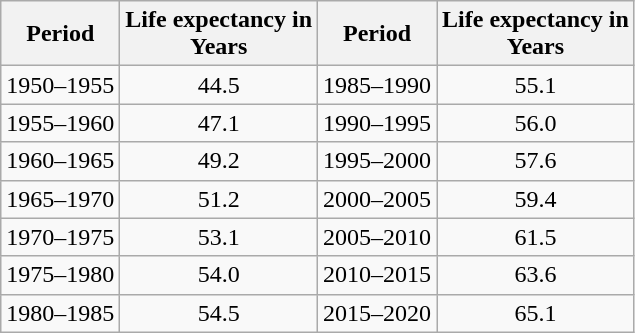<table class="wikitable" style="text-align:center">
<tr>
<th>Period</th>
<th>Life expectancy in<br>Years</th>
<th>Period</th>
<th>Life expectancy in<br>Years</th>
</tr>
<tr>
<td>1950–1955</td>
<td>44.5</td>
<td>1985–1990</td>
<td>55.1</td>
</tr>
<tr>
<td>1955–1960</td>
<td>47.1</td>
<td>1990–1995</td>
<td>56.0</td>
</tr>
<tr>
<td>1960–1965</td>
<td>49.2</td>
<td>1995–2000</td>
<td>57.6</td>
</tr>
<tr>
<td>1965–1970</td>
<td>51.2</td>
<td>2000–2005</td>
<td>59.4</td>
</tr>
<tr>
<td>1970–1975</td>
<td>53.1</td>
<td>2005–2010</td>
<td>61.5</td>
</tr>
<tr>
<td>1975–1980</td>
<td>54.0</td>
<td>2010–2015</td>
<td>63.6</td>
</tr>
<tr>
<td>1980–1985</td>
<td>54.5</td>
<td>2015–2020</td>
<td>65.1</td>
</tr>
</table>
